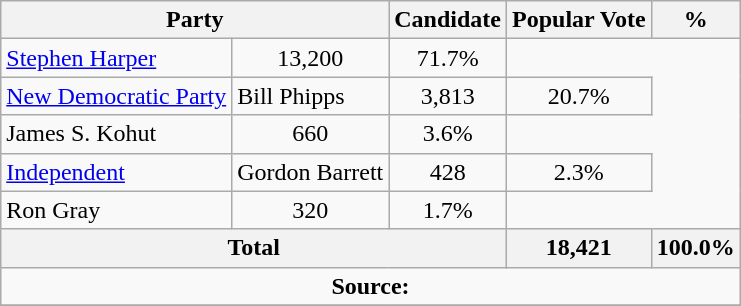<table class="wikitable">
<tr>
<th colspan="2">Party</th>
<th>Candidate</th>
<th>Popular Vote</th>
<th>%</th>
</tr>
<tr>
<td> <a href='#'>Stephen Harper</a></td>
<td align=center>13,200</td>
<td align=center>71.7%</td>
</tr>
<tr>
<td><a href='#'>New Democratic Party</a></td>
<td>Bill Phipps</td>
<td align=center>3,813</td>
<td align=center>20.7%</td>
</tr>
<tr>
<td>James S. Kohut</td>
<td align=center>660</td>
<td align=center>3.6%</td>
</tr>
<tr>
<td><a href='#'>Independent</a></td>
<td>Gordon Barrett</td>
<td align=center>428</td>
<td align=center>2.3%</td>
</tr>
<tr>
<td>Ron Gray</td>
<td align=center>320</td>
<td align=center>1.7%</td>
</tr>
<tr>
<th colspan=3>Total</th>
<th>18,421</th>
<th>100.0%</th>
</tr>
<tr>
<td align="center" colspan=5><strong>Source:</strong> </td>
</tr>
<tr>
</tr>
</table>
